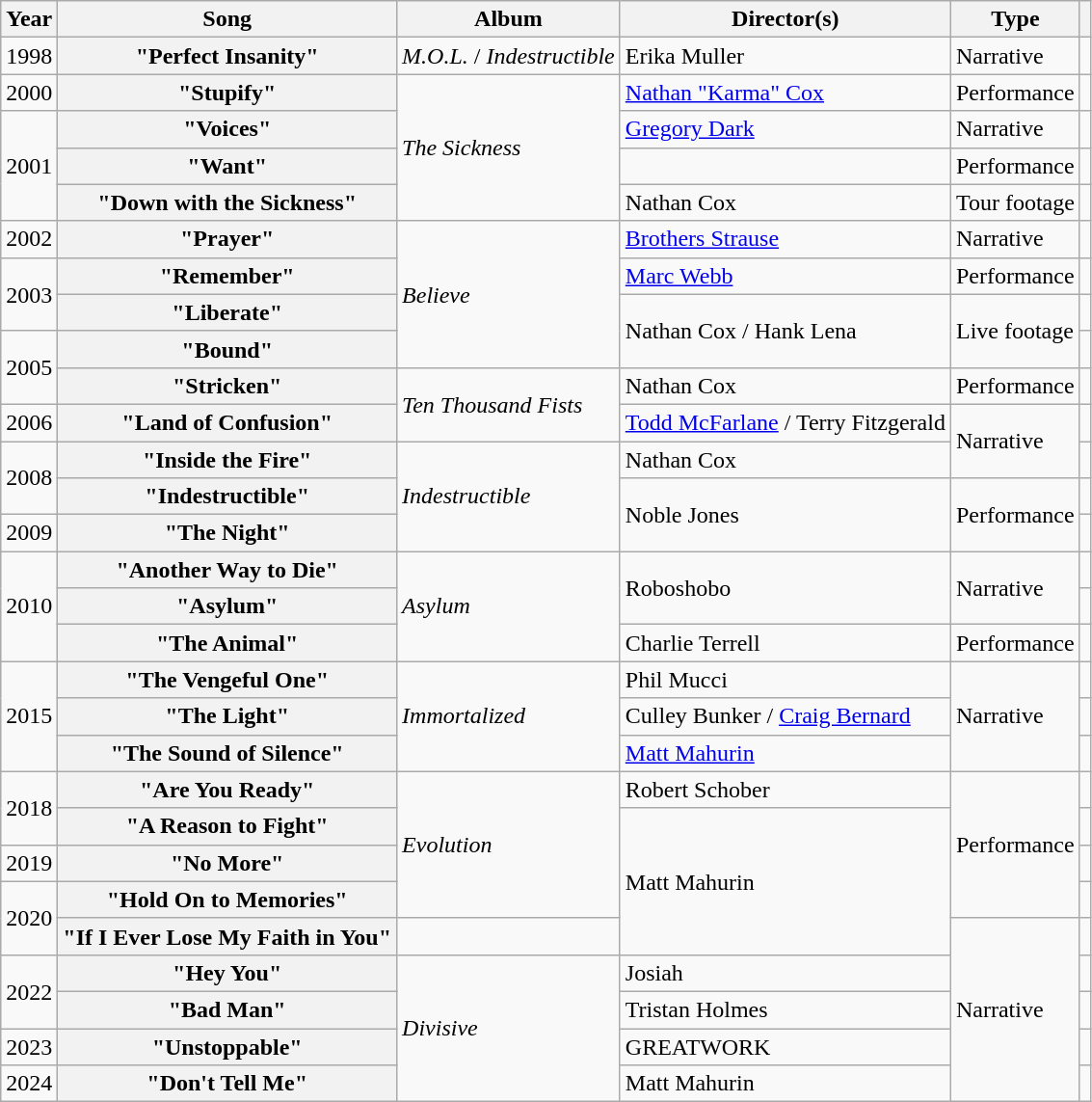<table class="wikitable plainrowheaders">
<tr>
<th scope="col">Year</th>
<th scope="col">Song</th>
<th scope="col">Album</th>
<th scope="col">Director(s)</th>
<th scope="col">Type</th>
<th scope="col"></th>
</tr>
<tr>
<td>1998</td>
<th scope="row">"Perfect Insanity"</th>
<td><em>M.O.L.</em> / <em>Indestructible</em></td>
<td>Erika Muller</td>
<td>Narrative</td>
<td></td>
</tr>
<tr>
<td>2000</td>
<th scope="row">"Stupify"</th>
<td rowspan=4><em>The Sickness</em></td>
<td><a href='#'>Nathan "Karma" Cox</a></td>
<td>Performance</td>
<td></td>
</tr>
<tr>
<td rowspan=3>2001</td>
<th scope="row">"Voices"</th>
<td><a href='#'>Gregory Dark</a></td>
<td>Narrative</td>
<td></td>
</tr>
<tr>
<th scope="row">"Want"</th>
<td></td>
<td>Performance</td>
<td></td>
</tr>
<tr>
<th scope="row">"Down with the Sickness"</th>
<td>Nathan Cox</td>
<td>Tour footage</td>
<td></td>
</tr>
<tr>
<td>2002</td>
<th scope="row">"Prayer"</th>
<td rowspan=4><em>Believe</em></td>
<td><a href='#'>Brothers Strause</a></td>
<td>Narrative</td>
<td></td>
</tr>
<tr>
<td rowspan=2>2003</td>
<th scope="row">"Remember"</th>
<td><a href='#'>Marc Webb</a></td>
<td>Performance</td>
<td></td>
</tr>
<tr>
<th scope="row">"Liberate"</th>
<td rowspan=2>Nathan Cox / Hank Lena</td>
<td rowspan=2>Live footage</td>
<td></td>
</tr>
<tr>
<td rowspan="2">2005</td>
<th scope="row">"Bound"</th>
<td></td>
</tr>
<tr>
<th scope="row">"Stricken"</th>
<td rowspan="2"><em>Ten Thousand Fists</em></td>
<td>Nathan Cox</td>
<td>Performance</td>
<td></td>
</tr>
<tr>
<td>2006</td>
<th scope="row">"Land of Confusion"</th>
<td><a href='#'>Todd McFarlane</a> / Terry Fitzgerald</td>
<td rowspan=2>Narrative</td>
<td></td>
</tr>
<tr>
<td rowspan=2>2008</td>
<th scope="row">"Inside the Fire"</th>
<td rowspan=3><em>Indestructible</em></td>
<td>Nathan Cox</td>
<td></td>
</tr>
<tr>
<th scope="row">"Indestructible"</th>
<td rowspan="2">Noble Jones</td>
<td rowspan=2>Performance</td>
<td></td>
</tr>
<tr>
<td>2009</td>
<th scope="row">"The Night"</th>
<td></td>
</tr>
<tr>
<td rowspan=3>2010</td>
<th scope="row">"Another Way to Die"</th>
<td rowspan=3><em>Asylum</em></td>
<td rowspan="2">Roboshobo</td>
<td rowspan=2>Narrative</td>
<td></td>
</tr>
<tr>
<th scope="row">"Asylum"</th>
<td></td>
</tr>
<tr>
<th scope="row">"The Animal"</th>
<td>Charlie Terrell</td>
<td>Performance</td>
<td></td>
</tr>
<tr>
<td rowspan=3>2015</td>
<th scope="row">"The Vengeful One"</th>
<td rowspan=3><em>Immortalized</em></td>
<td>Phil Mucci</td>
<td rowspan=3>Narrative</td>
<td></td>
</tr>
<tr>
<th scope="row">"The Light"</th>
<td>Culley Bunker / <a href='#'>Craig Bernard</a></td>
<td></td>
</tr>
<tr>
<th scope="row">"The Sound of Silence"</th>
<td><a href='#'>Matt Mahurin</a></td>
<td></td>
</tr>
<tr>
<td rowspan=2>2018</td>
<th scope="row">"Are You Ready"</th>
<td rowspan=4><em>Evolution</em></td>
<td>Robert Schober</td>
<td rowspan=4>Performance</td>
<td></td>
</tr>
<tr>
<th scope="row">"A Reason to Fight"</th>
<td rowspan=4>Matt Mahurin</td>
<td></td>
</tr>
<tr>
<td>2019</td>
<th scope="row">"No More"</th>
<td></td>
</tr>
<tr>
<td rowspan=2>2020</td>
<th scope="row">"Hold On to Memories"</th>
<td></td>
</tr>
<tr>
<th scope="row">"If I Ever Lose My Faith in You"</th>
<td></td>
<td rowspan=5>Narrative</td>
<td></td>
</tr>
<tr>
<td rowspan=2>2022</td>
<th scope="row">"Hey You"</th>
<td rowspan="4"><em>Divisive</em></td>
<td>Josiah</td>
<td></td>
</tr>
<tr>
<th scope="row">"Bad Man"</th>
<td>Tristan Holmes</td>
<td></td>
</tr>
<tr>
<td>2023</td>
<th scope="row">"Unstoppable"</th>
<td>GREATWORK</td>
<td></td>
</tr>
<tr>
<td>2024</td>
<th scope="row">"Don't Tell Me"</th>
<td>Matt Mahurin</td>
<td></td>
</tr>
</table>
